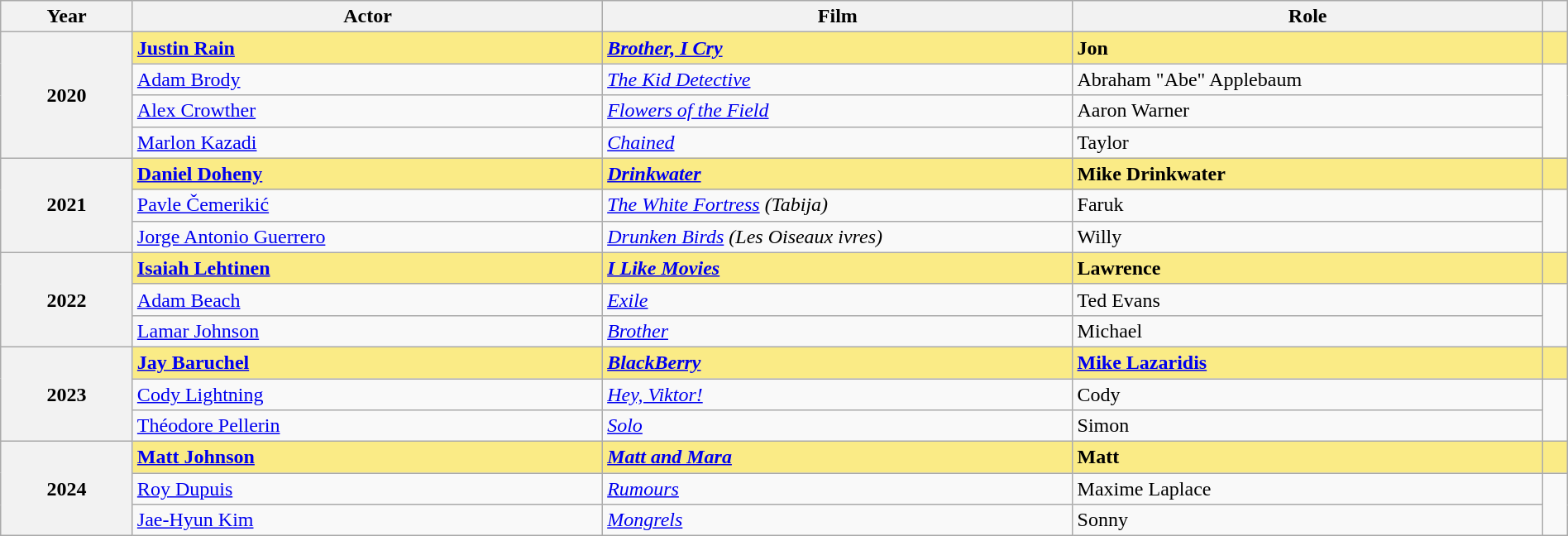<table class="wikitable" width="100%" cellpadding="5">
<tr>
<th>Year</th>
<th width=30%>Actor</th>
<th width=30%>Film</th>
<th width=30%>Role</th>
<th></th>
</tr>
<tr>
<th scope="row" rowspan=4>2020</th>
<td style="background:#FAEB86;"><strong><a href='#'>Justin Rain</a></strong></td>
<td style="background:#FAEB86;"><strong><em><a href='#'>Brother, I Cry</a></em></strong></td>
<td style="background:#FAEB86;"><strong>Jon</strong></td>
<td style="background:#FAEB86;"></td>
</tr>
<tr>
<td><a href='#'>Adam Brody</a></td>
<td><em><a href='#'>The Kid Detective</a></em></td>
<td>Abraham "Abe" Applebaum</td>
<td rowspan=3></td>
</tr>
<tr>
<td><a href='#'>Alex Crowther</a></td>
<td><em><a href='#'>Flowers of the Field</a></em></td>
<td>Aaron Warner</td>
</tr>
<tr>
<td><a href='#'>Marlon Kazadi</a></td>
<td><em><a href='#'>Chained</a></em></td>
<td>Taylor</td>
</tr>
<tr>
<th scope="row" rowspan=3>2021</th>
<td style="background:#FAEB86;"><strong><a href='#'>Daniel Doheny</a></strong></td>
<td style="background:#FAEB86;"><strong><em><a href='#'>Drinkwater</a></em></strong></td>
<td style="background:#FAEB86;"><strong>Mike Drinkwater</strong></td>
<td style="background:#FAEB86;"></td>
</tr>
<tr>
<td><a href='#'>Pavle Čemerikić</a></td>
<td><em><a href='#'>The White Fortress</a> (Tabija)</em></td>
<td>Faruk</td>
<td rowspan=2></td>
</tr>
<tr>
<td><a href='#'>Jorge Antonio Guerrero</a></td>
<td><em><a href='#'>Drunken Birds</a> (Les Oiseaux ivres)</em></td>
<td>Willy</td>
</tr>
<tr>
<th scope="row" rowspan=3>2022</th>
<td style="background:#FAEB86;"><strong><a href='#'>Isaiah Lehtinen</a></strong></td>
<td style="background:#FAEB86;"><strong><em><a href='#'>I Like Movies</a></em></strong></td>
<td style="background:#FAEB86;"><strong>Lawrence</strong></td>
<td style="background:#FAEB86;"></td>
</tr>
<tr>
<td><a href='#'>Adam Beach</a></td>
<td><em><a href='#'>Exile</a></em></td>
<td>Ted Evans</td>
<td rowspan=2></td>
</tr>
<tr>
<td><a href='#'>Lamar Johnson</a></td>
<td><em><a href='#'>Brother</a></em></td>
<td>Michael</td>
</tr>
<tr>
<th scope="row" rowspan=3>2023</th>
<td style="background:#FAEB86;"><strong><a href='#'>Jay Baruchel</a></strong></td>
<td style="background:#FAEB86;"><strong><em><a href='#'>BlackBerry</a></em></strong></td>
<td style="background:#FAEB86;"><strong><a href='#'>Mike Lazaridis</a></strong></td>
<td style="background:#FAEB86;"></td>
</tr>
<tr>
<td><a href='#'>Cody Lightning</a></td>
<td><em><a href='#'>Hey, Viktor!</a></em></td>
<td>Cody</td>
<td rowspan=2></td>
</tr>
<tr>
<td><a href='#'>Théodore Pellerin</a></td>
<td><em><a href='#'>Solo</a></em></td>
<td>Simon</td>
</tr>
<tr>
<th scope="row" rowspan=3>2024</th>
<td style="background:#FAEB86;"><strong><a href='#'>Matt Johnson</a></strong></td>
<td style="background:#FAEB86;"><strong><em><a href='#'>Matt and Mara</a></em></strong></td>
<td style="background:#FAEB86;"><strong>Matt</strong></td>
<td style="background:#FAEB86;"></td>
</tr>
<tr>
<td><a href='#'>Roy Dupuis</a></td>
<td><em><a href='#'>Rumours</a></em></td>
<td>Maxime Laplace</td>
<td rowspan=2></td>
</tr>
<tr>
<td><a href='#'>Jae-Hyun Kim</a></td>
<td><em><a href='#'>Mongrels</a></em></td>
<td>Sonny</td>
</tr>
</table>
